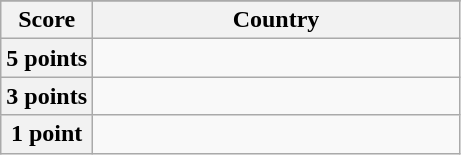<table class="wikitable">
<tr>
</tr>
<tr>
<th scope="col" width="20%">Score</th>
<th scope="col">Country</th>
</tr>
<tr>
<th scope="row">5 points</th>
<td></td>
</tr>
<tr>
<th scope="row">3 points</th>
<td></td>
</tr>
<tr>
<th scope="row">1 point</th>
<td></td>
</tr>
</table>
